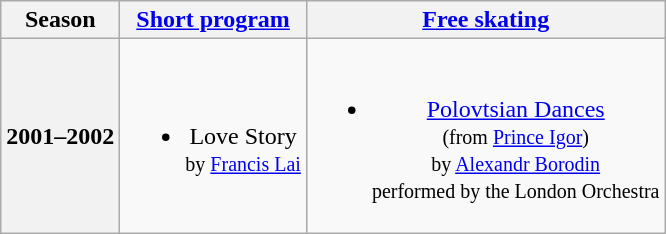<table class="wikitable" style="text-align:center">
<tr>
<th>Season</th>
<th><a href='#'>Short program</a></th>
<th><a href='#'>Free skating</a></th>
</tr>
<tr>
<th>2001–2002 <br> </th>
<td><br><ul><li>Love Story <br><small> by <a href='#'>Francis Lai</a> </small></li></ul></td>
<td><br><ul><li><a href='#'>Polovtsian Dances</a> <br><small> (from <a href='#'>Prince Igor</a>) <br> by <a href='#'>Alexandr Borodin</a> <br> performed by the London Orchestra </small></li></ul></td>
</tr>
</table>
